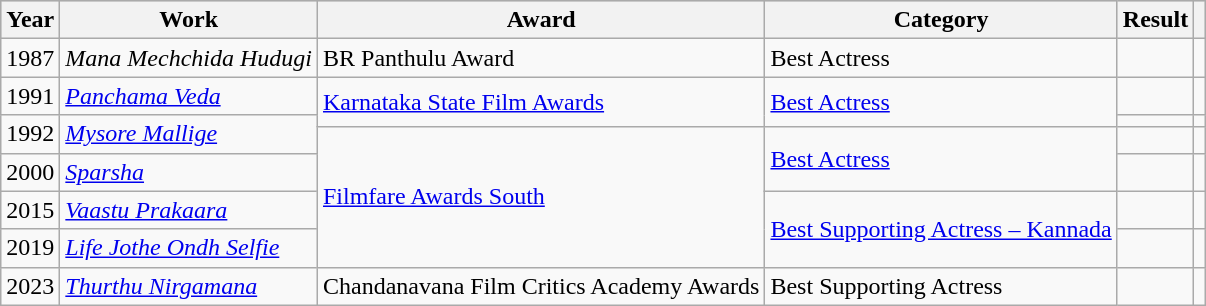<table class="wikitable plainrowheaders sortable">
<tr style="background:#ccc; text-align:center;">
<th scope="col">Year</th>
<th scope="col">Work</th>
<th scope="col">Award</th>
<th scope="col">Category</th>
<th scope="col">Result</th>
<th scope="col" class="unsortable"></th>
</tr>
<tr>
<td>1987</td>
<td><em>Mana Mechchida Hudugi</em></td>
<td>BR Panthulu Award</td>
<td>Best Actress</td>
<td></td>
<td></td>
</tr>
<tr>
<td>1991</td>
<td><em><a href='#'>Panchama Veda</a></em></td>
<td rowspan="2"><a href='#'>Karnataka State Film Awards</a></td>
<td rowspan="2"><a href='#'>Best Actress</a></td>
<td></td>
<td></td>
</tr>
<tr>
<td rowspan="2">1992</td>
<td rowspan="2"><em><a href='#'>Mysore Mallige</a></em></td>
<td></td>
<td></td>
</tr>
<tr>
<td rowspan="4"><a href='#'>Filmfare Awards South</a></td>
<td rowspan="2"><a href='#'>Best Actress</a></td>
<td></td>
<td></td>
</tr>
<tr>
<td>2000</td>
<td><em><a href='#'>Sparsha</a></em></td>
<td></td>
<td></td>
</tr>
<tr>
<td>2015</td>
<td><em><a href='#'>Vaastu Prakaara</a></em></td>
<td rowspan="2"><a href='#'>Best Supporting Actress – Kannada</a></td>
<td></td>
<td></td>
</tr>
<tr>
<td>2019</td>
<td><em><a href='#'>Life Jothe Ondh Selfie</a></em></td>
<td></td>
<td></td>
</tr>
<tr>
<td>2023</td>
<td><em><a href='#'>Thurthu Nirgamana</a></em></td>
<td>Chandanavana Film Critics Academy Awards</td>
<td>Best Supporting Actress</td>
<td></td>
<td></td>
</tr>
</table>
